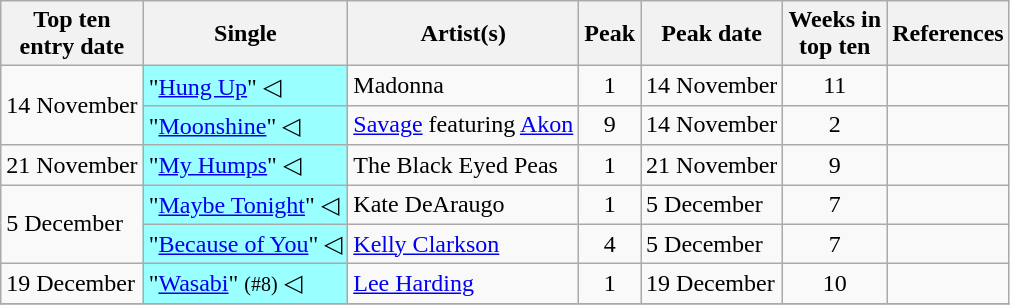<table class="wikitable sortable">
<tr>
<th>Top ten<br>entry date</th>
<th>Single</th>
<th>Artist(s)</th>
<th data-sort-type="number">Peak</th>
<th>Peak date</th>
<th data-sort-type="number">Weeks in<br>top ten</th>
<th>References</th>
</tr>
<tr>
<td rowspan=2>14 November</td>
<td style="background:#9ff;">"<a href='#'>Hung Up</a>" ◁</td>
<td>Madonna</td>
<td style="text-align:center;">1</td>
<td>14 November</td>
<td style="text-align:center;">11</td>
<td style="text-align:center;"></td>
</tr>
<tr>
<td style="background:#9ff;">"<a href='#'>Moonshine</a>" ◁</td>
<td><a href='#'>Savage</a> featuring <a href='#'>Akon</a></td>
<td style="text-align:center;">9</td>
<td>14 November</td>
<td style="text-align:center;">2</td>
<td style="text-align:center;"></td>
</tr>
<tr>
<td>21 November</td>
<td style="background:#9ff;">"<a href='#'>My Humps</a>" ◁</td>
<td>The Black Eyed Peas</td>
<td style="text-align:center;">1</td>
<td>21 November</td>
<td style="text-align:center;">9</td>
<td style="text-align:center;"></td>
</tr>
<tr>
<td rowspan=2>5 December</td>
<td style="background:#9ff;">"<a href='#'>Maybe Tonight</a>" ◁</td>
<td>Kate DeAraugo</td>
<td style="text-align:center;">1</td>
<td>5 December</td>
<td style="text-align:center;">7</td>
<td style="text-align:center;"></td>
</tr>
<tr>
<td style="background:#9ff;">"<a href='#'>Because of You</a>" ◁</td>
<td><a href='#'>Kelly Clarkson</a></td>
<td style="text-align:center;">4</td>
<td>5 December</td>
<td style="text-align:center;">7</td>
<td style="text-align:center;"></td>
</tr>
<tr>
<td>19 December</td>
<td style="background:#9ff;">"<a href='#'>Wasabi</a>" <small>(#8)</small> ◁</td>
<td><a href='#'>Lee Harding</a></td>
<td style="text-align:center;">1</td>
<td>19 December</td>
<td style="text-align:center;">10</td>
<td style="text-align:center;"></td>
</tr>
<tr>
</tr>
</table>
